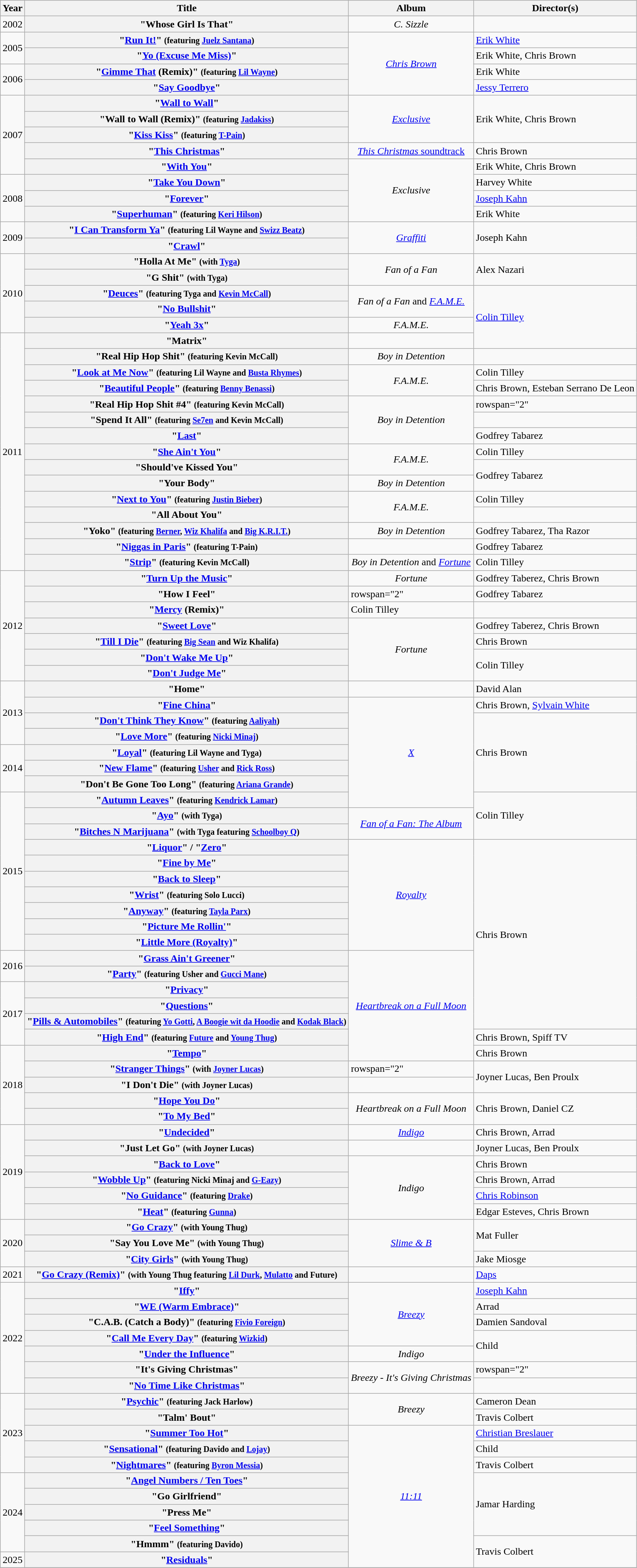<table class="wikitable plainrowheaders">
<tr>
<th scope="col">Year</th>
<th scope="col">Title</th>
<th soope="col">Album</th>
<th scope="col">Director(s)</th>
</tr>
<tr>
<td>2002</td>
<th scope="row">"Whose Girl Is That"</th>
<td style="text-align: center;"><em>C. Sizzle</em></td>
<td></td>
</tr>
<tr>
<td rowspan="2">2005</td>
<th scope="row">"<a href='#'>Run It!</a>" <small>(featuring <a href='#'>Juelz Santana</a>)</small></th>
<td rowspan="4" style="text-align: center;"><em><a href='#'>Chris Brown</a></em></td>
<td><a href='#'>Erik White</a></td>
</tr>
<tr>
<th scope="row">"<a href='#'>Yo (Excuse Me Miss)</a>"</th>
<td>Erik White, Chris Brown</td>
</tr>
<tr>
<td rowspan="2">2006</td>
<th scope="row">"<a href='#'>Gimme That</a> (Remix)" <small>(featuring <a href='#'>Lil Wayne</a>)</small></th>
<td>Erik White</td>
</tr>
<tr>
<th scope="row">"<a href='#'>Say Goodbye</a>"</th>
<td><a href='#'>Jessy Terrero</a></td>
</tr>
<tr>
<td rowspan="5">2007</td>
<th scope="row">"<a href='#'>Wall to Wall</a>"</th>
<td rowspan="3" style="text-align: center;"><em><a href='#'>Exclusive</a></em></td>
<td rowspan="3">Erik White, Chris Brown</td>
</tr>
<tr>
<th scope="row">"Wall to Wall (Remix)" <small>(featuring <a href='#'>Jadakiss</a>)</small></th>
</tr>
<tr>
<th scope="row">"<a href='#'>Kiss Kiss</a>" <small>(featuring <a href='#'>T-Pain</a>)</small></th>
</tr>
<tr>
<th scope="row">"<a href='#'>This Christmas</a>"</th>
<td style="text-align: center;"><a href='#'><em>This Christmas</em> soundtrack</a></td>
<td>Chris Brown</td>
</tr>
<tr>
<th scope="row">"<a href='#'>With You</a>"</th>
<td rowspan="4" style="text-align: center;"><em>Exclusive</em></td>
<td>Erik White, Chris Brown</td>
</tr>
<tr>
<td rowspan="3">2008</td>
<th scope="row">"<a href='#'>Take You Down</a>"</th>
<td>Harvey White</td>
</tr>
<tr>
<th scope="row">"<a href='#'>Forever</a>"</th>
<td><a href='#'>Joseph Kahn</a></td>
</tr>
<tr>
<th scope="row">"<a href='#'>Superhuman</a>" <small>(featuring <a href='#'>Keri Hilson</a>)</small></th>
<td>Erik White</td>
</tr>
<tr>
<td rowspan="2">2009</td>
<th scope="row">"<a href='#'>I Can Transform Ya</a>" <small>(featuring Lil Wayne and <a href='#'>Swizz Beatz</a>)</small></th>
<td rowspan="2" style="text-align: center;"><em><a href='#'>Graffiti</a></em></td>
<td rowspan="2">Joseph Kahn</td>
</tr>
<tr>
<th scope="row">"<a href='#'>Crawl</a>"</th>
</tr>
<tr>
<td rowspan="5">2010</td>
<th scope="row">"Holla At Me" <small>(with <a href='#'>Tyga</a>)</small></th>
<td rowspan="2" style="text-align: center;"><em>Fan of a Fan</em></td>
<td rowspan="2">Alex Nazari</td>
</tr>
<tr>
<th scope="row">"G Shit" <small>(with Tyga)</small></th>
</tr>
<tr>
<th scope="row">"<a href='#'>Deuces</a>" <small>(featuring Tyga and <a href='#'>Kevin McCall</a>)</small></th>
<td rowspan="2" style="text-align: center;"><em>Fan of a Fan</em> and <em><a href='#'>F.A.M.E.</a></em></td>
<td rowspan="4"><a href='#'>Colin Tilley</a></td>
</tr>
<tr>
<th scope="row">"<a href='#'>No Bullshit</a>"</th>
</tr>
<tr>
<th scope="row">"<a href='#'>Yeah 3x</a>"</th>
<td style="text-align: center;"><em>F.A.M.E.</em></td>
</tr>
<tr>
<td rowspan="15">2011</td>
<th scope="row">"Matrix"</th>
<td></td>
</tr>
<tr>
<th scope="row">"Real Hip Hop Shit" <small>(featuring Kevin McCall)</small></th>
<td style="text-align: center;"><em>Boy in Detention</em></td>
<td></td>
</tr>
<tr>
<th scope="row">"<a href='#'>Look at Me Now</a>" <small>(featuring Lil Wayne and <a href='#'>Busta Rhymes</a>)</small></th>
<td rowspan="2" style="text-align: center;"><em>F.A.M.E.</em></td>
<td>Colin Tilley</td>
</tr>
<tr>
<th scope="row">"<a href='#'>Beautiful People</a>" <small>(featuring <a href='#'>Benny Benassi</a>)</small></th>
<td>Chris Brown, Esteban Serrano De Leon</td>
</tr>
<tr>
<th scope="row">"Real Hip Hop Shit #4" <small>(featuring Kevin McCall)</small></th>
<td rowspan="3" style="text-align: center;"><em>Boy in Detention</em></td>
<td>rowspan="2" </td>
</tr>
<tr>
<th scope="row">"Spend It All" <small>(featuring <a href='#'> Se7en</a> and Kevin McCall)</small></th>
</tr>
<tr>
<th scope="row">"<a href='#'>Last</a>"</th>
<td>Godfrey Tabarez</td>
</tr>
<tr>
<th scope="row">"<a href='#'>She Ain't You</a>"</th>
<td rowspan="2" style="text-align: center;"><em>F.A.M.E.</em></td>
<td>Colin Tilley</td>
</tr>
<tr>
<th scope="row">"Should've Kissed You"</th>
<td rowspan="2">Godfrey Tabarez</td>
</tr>
<tr>
<th scope="row">"Your Body"</th>
<td style="text-align: center;"><em>Boy in Detention</em></td>
</tr>
<tr>
<th scope="row">"<a href='#'>Next to You</a>" <small>(featuring <a href='#'>Justin Bieber</a>)</small></th>
<td rowspan="2" style="text-align: center;"><em>F.A.M.E.</em></td>
<td>Colin Tilley</td>
</tr>
<tr>
<th scope="row">"All About You"</th>
<td></td>
</tr>
<tr>
<th scope="row">"Yoko" <small>(featuring <a href='#'>Berner</a>, <a href='#'>Wiz Khalifa</a> and <a href='#'>Big K.R.I.T.</a>)</small></th>
<td style="text-align: center;"><em>Boy in Detention</em></td>
<td>Godfrey Tabarez, Tha Razor</td>
</tr>
<tr>
<th scope="row">"<a href='#'>Niggas in Paris</a>" <small>(featuring T-Pain)</small></th>
<td></td>
<td>Godfrey Tabarez</td>
</tr>
<tr>
<th scope="row">"<a href='#'>Strip</a>" <small>(featuring Kevin McCall)</small></th>
<td style="text-align: center;"><em>Boy in Detention</em> and <em><a href='#'>Fortune</a></em></td>
<td>Colin Tilley</td>
</tr>
<tr>
<td rowspan="7">2012</td>
<th scope="row">"<a href='#'>Turn Up the Music</a>"</th>
<td style="text-align: center;"><em>Fortune</em></td>
<td>Godfrey Taberez, Chris Brown</td>
</tr>
<tr>
<th scope="row">"How I Feel"</th>
<td>rowspan="2" </td>
<td>Godfrey Tabarez</td>
</tr>
<tr>
<th scope="row">"<a href='#'>Mercy</a> (Remix)"</th>
<td>Colin Tilley</td>
</tr>
<tr>
<th scope="row">"<a href='#'>Sweet Love</a>"</th>
<td rowspan="4" style="text-align: center;"><em>Fortune</em></td>
<td>Godfrey Taberez, Chris Brown</td>
</tr>
<tr>
<th scope="row">"<a href='#'>Till I Die</a>" <small>(featuring <a href='#'>Big Sean</a> and Wiz Khalifa)</small></th>
<td>Chris Brown</td>
</tr>
<tr>
<th scope="row">"<a href='#'>Don't Wake Me Up</a>"</th>
<td rowspan="2">Colin Tilley</td>
</tr>
<tr>
<th scope="row">"<a href='#'>Don't Judge Me</a>"</th>
</tr>
<tr>
<td rowspan="4">2013</td>
<th scope="row">"Home"</th>
<td></td>
<td>David Alan</td>
</tr>
<tr>
<th scope="row">"<a href='#'>Fine China</a>"</th>
<td rowspan="7" style="text-align: center;"><em><a href='#'>X</a></em></td>
<td>Chris Brown, <a href='#'>Sylvain White</a></td>
</tr>
<tr>
<th scope="row">"<a href='#'>Don't Think They Know</a>" <small>(featuring <a href='#'>Aaliyah</a>)</small></th>
<td rowspan="5">Chris Brown</td>
</tr>
<tr>
<th scope="row">"<a href='#'>Love More</a>" <small>(featuring <a href='#'>Nicki Minaj</a>)</small></th>
</tr>
<tr>
<td rowspan="3">2014</td>
<th scope="row">"<a href='#'>Loyal</a>" <small>(featuring Lil Wayne and Tyga)</small></th>
</tr>
<tr>
<th scope="row">"<a href='#'>New Flame</a>" <small>(featuring <a href='#'>Usher</a> and <a href='#'>Rick Ross</a>)</small></th>
</tr>
<tr>
<th scope="row">"Don't Be Gone Too Long" <small>(featuring <a href='#'>Ariana Grande</a>)</small></th>
</tr>
<tr>
<td rowspan="10">2015</td>
<th scope="row">"<a href='#'>Autumn Leaves</a>" <small>(featuring <a href='#'>Kendrick Lamar</a>)</small></th>
<td rowspan="3">Colin Tilley</td>
</tr>
<tr>
<th scope="row">"<a href='#'>Ayo</a>" <small>(with Tyga)</small></th>
<td rowspan="2" style="text-align: center;"><em><a href='#'>Fan of a Fan: The Album</a></em></td>
</tr>
<tr>
<th scope="row">"<a href='#'>Bitches N Marijuana</a>" <small>(with Tyga featuring <a href='#'>Schoolboy Q</a>)</small></th>
</tr>
<tr>
<th scope="row">"<a href='#'>Liquor</a>" / "<a href='#'>Zero</a>"</th>
<td rowspan="7" style="text-align: center;"><em><a href='#'>Royalty</a></em></td>
<td rowspan="12">Chris Brown</td>
</tr>
<tr>
<th scope="row">"<a href='#'>Fine by Me</a>"</th>
</tr>
<tr>
<th scope="row">"<a href='#'>Back to Sleep</a>"</th>
</tr>
<tr>
<th scope="row">"<a href='#'>Wrist</a>" <small>(featuring Solo Lucci)</small></th>
</tr>
<tr>
<th scope="row">"<a href='#'>Anyway</a>" <small>(featuring <a href='#'>Tayla Parx</a>)</small></th>
</tr>
<tr>
<th scope="row">"<a href='#'>Picture Me Rollin'</a>"</th>
</tr>
<tr>
<th scope="row">"<a href='#'>Little More (Royalty)</a>"</th>
</tr>
<tr>
<td rowspan="2">2016</td>
<th scope="row">"<a href='#'>Grass Ain't Greener</a>"</th>
<td rowspan="7" style="text-align: center;"><em><a href='#'>Heartbreak on a Full Moon</a></em></td>
</tr>
<tr>
<th scope="row">"<a href='#'>Party</a>" <small>(featuring Usher and <a href='#'>Gucci Mane</a>)</small></th>
</tr>
<tr>
<td rowspan="4">2017</td>
<th scope="row">"<a href='#'>Privacy</a>"</th>
</tr>
<tr>
<th scope="row">"<a href='#'>Questions</a>"</th>
</tr>
<tr>
<th scope="row">"<a href='#'>Pills & Automobiles</a>" <small>(featuring <a href='#'>Yo Gotti</a>, <a href='#'>A Boogie wit da Hoodie</a> and <a href='#'>Kodak Black</a>)</small></th>
</tr>
<tr>
<th scope="row">"<a href='#'>High End</a>" <small>(featuring <a href='#'>Future</a> and <a href='#'>Young Thug</a>)</small></th>
<td>Chris Brown, Spiff TV</td>
</tr>
<tr>
<td rowspan="5">2018</td>
<th scope="row">"<a href='#'>Tempo</a>"</th>
<td>Chris Brown</td>
</tr>
<tr>
<th scope="row">"<a href='#'>Stranger Things</a>" <small>(with <a href='#'>Joyner Lucas</a>)</small></th>
<td>rowspan="2" </td>
<td rowspan="2">Joyner Lucas, Ben Proulx</td>
</tr>
<tr>
<th scope="row">"I Don't Die" <small>(with Joyner Lucas)</small></th>
</tr>
<tr>
<th scope="row">"<a href='#'>Hope You Do</a>"</th>
<td rowspan="2" style="text-align: center;"><em>Heartbreak on a Full Moon</em></td>
<td rowspan="2">Chris Brown, Daniel CZ</td>
</tr>
<tr>
<th scope="row">"<a href='#'>To My Bed</a>"</th>
</tr>
<tr>
<td rowspan="6">2019</td>
<th scope="row">"<a href='#'>Undecided</a>"</th>
<td style="text-align: center;"><em><a href='#'>Indigo</a></em></td>
<td rowspan="1">Chris Brown, Arrad</td>
</tr>
<tr>
<th scope="row">"Just Let Go" <small>(with Joyner Lucas)</small></th>
<td></td>
<td>Joyner Lucas, Ben Proulx</td>
</tr>
<tr>
<th scope="row">"<a href='#'>Back to Love</a>"</th>
<td rowspan="4" style="text-align: center;"><em>Indigo</em></td>
<td>Chris Brown</td>
</tr>
<tr>
<th scope="row">"<a href='#'>Wobble Up</a>" <small>(featuring Nicki Minaj and <a href='#'>G-Eazy</a>)</small></th>
<td>Chris Brown, Arrad</td>
</tr>
<tr>
<th scope="row">"<a href='#'>No Guidance</a>" <small>(featuring <a href='#'>Drake</a>)</small></th>
<td><a href='#'>Chris Robinson</a></td>
</tr>
<tr>
<th scope="row">"<a href='#'>Heat</a>" <small>(featuring <a href='#'>Gunna</a>)</small></th>
<td>Edgar Esteves, Chris Brown</td>
</tr>
<tr>
<td rowspan="3">2020</td>
<th scope="row">"<a href='#'>Go Crazy</a>" <small>(with Young Thug)</small></th>
<td rowspan="3" style="text-align: center;"><em><a href='#'>Slime & B</a></em></td>
<td rowspan="2">Mat Fuller</td>
</tr>
<tr>
<th scope="row">"Say You Love Me" <small>(with Young Thug)</small></th>
</tr>
<tr>
<th scope="row">"<a href='#'>City Girls</a>" <small>(with Young Thug)</small></th>
<td>Jake Miosge</td>
</tr>
<tr>
<td>2021</td>
<th scope="row">"<a href='#'>Go Crazy (Remix)</a>" <small>(with Young Thug featuring <a href='#'>Lil Durk</a>, <a href='#'>Mulatto</a> and Future)</small></th>
<td></td>
<td><a href='#'>Daps</a></td>
</tr>
<tr>
<td rowspan="7">2022</td>
<th scope="row">"<a href='#'>Iffy</a>"</th>
<td rowspan="4" style="text-align: center;"><em><a href='#'>Breezy</a></em></td>
<td><a href='#'>Joseph Kahn</a></td>
</tr>
<tr>
<th scope="row">"<a href='#'>WE (Warm Embrace)</a>"</th>
<td>Arrad</td>
</tr>
<tr>
<th scope="row">"C.A.B. (Catch a Body)" <small>(featuring <a href='#'>Fivio Foreign</a>)</small></th>
<td>Damien Sandoval</td>
</tr>
<tr>
<th scope="row">"<a href='#'>Call Me Every Day</a>" <small>(featuring <a href='#'>Wizkid</a>)</small></th>
<td rowspan="2">Child</td>
</tr>
<tr>
<th scope="row">"<a href='#'>Under the Influence</a>"</th>
<td style="text-align: center;"><em>Indigo</em></td>
</tr>
<tr>
<th scope="row">"It's Giving Christmas"</th>
<td rowspan="2" style="text-align: center;"><em>Breezy - It's Giving Christmas</em></td>
<td>rowspan="2" </td>
</tr>
<tr>
<th scope="row">"<a href='#'>No Time Like Christmas</a>"</th>
</tr>
<tr>
<td rowspan="5">2023</td>
<th scope="row">"<a href='#'>Psychic</a>" <small>(featuring Jack Harlow)</small></th>
<td rowspan="2" style="text-align: center;"><em>Breezy</em></td>
<td>Cameron Dean</td>
</tr>
<tr>
<th scope="row">"Talm' Bout"</th>
<td>Travis Colbert</td>
</tr>
<tr>
<th scope="row">"<a href='#'>Summer Too Hot</a>"</th>
<td rowspan="9" style="text-align: center;"><em><a href='#'>11:11</a></em></td>
<td><a href='#'>Christian Breslauer</a></td>
</tr>
<tr>
<th scope="row">"<a href='#'>Sensational</a>" <small>(featuring Davido and <a href='#'>Lojay</a>)</small></th>
<td>Child</td>
</tr>
<tr>
<th scope="row">"<a href='#'>Nightmares</a>" <small>(featuring <a href='#'>Byron Messia</a>)</small></th>
<td>Travis Colbert</td>
</tr>
<tr>
<td rowspan="5">2024</td>
<th scope="row">"<a href='#'>Angel Numbers / Ten Toes</a>"</th>
<td rowspan="4">Jamar Harding</td>
</tr>
<tr>
<th scope="row">"Go Girlfriend"</th>
</tr>
<tr>
<th scope="row">"Press Me"</th>
</tr>
<tr>
<th scope="row">"<a href='#'>Feel Something</a>"</th>
</tr>
<tr>
<th scope="row">"Hmmm" <small>(featuring Davido)</small></th>
<td rowspan="2">Travis Colbert</td>
</tr>
<tr>
<td rowspan="1">2025</td>
<th scope="row">"<a href='#'>Residuals</a>"</th>
</tr>
<tr>
</tr>
</table>
